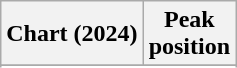<table class="wikitable sortable plainrowheaders" style="text-align:center">
<tr>
<th scope="col">Chart (2024)</th>
<th scope="col">Peak<br>position</th>
</tr>
<tr>
</tr>
<tr>
</tr>
<tr>
</tr>
<tr>
</tr>
<tr>
</tr>
</table>
